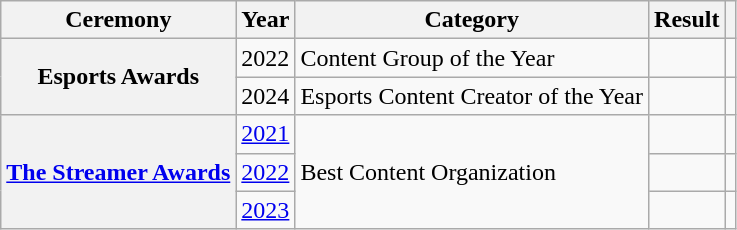<table class="wikitable plainrowheaders sortable">
<tr>
<th scope="col">Ceremony</th>
<th scope="col">Year</th>
<th scope="col">Category</th>
<th scope="col">Result</th>
<th class="unsortable" scope="col"></th>
</tr>
<tr>
<th rowspan="2" scope="row">Esports Awards</th>
<td>2022</td>
<td>Content Group of the Year</td>
<td></td>
<td align="center"></td>
</tr>
<tr>
<td>2024</td>
<td>Esports Content Creator of the Year</td>
<td></td>
<td align="center"></td>
</tr>
<tr>
<th rowspan="3" scope="row"><a href='#'>The Streamer Awards</a></th>
<td><a href='#'>2021</a></td>
<td rowspan="3">Best Content Organization</td>
<td></td>
<td align="center"></td>
</tr>
<tr>
<td><a href='#'>2022</a></td>
<td></td>
<td align="center"></td>
</tr>
<tr>
<td><a href='#'>2023</a></td>
<td></td>
<td align="center"></td>
</tr>
</table>
